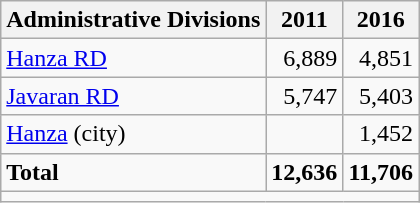<table class="wikitable">
<tr>
<th>Administrative Divisions</th>
<th>2011</th>
<th>2016</th>
</tr>
<tr>
<td><a href='#'>Hanza RD</a></td>
<td style="text-align: right;">6,889</td>
<td style="text-align: right;">4,851</td>
</tr>
<tr>
<td><a href='#'>Javaran RD</a></td>
<td style="text-align: right;">5,747</td>
<td style="text-align: right;">5,403</td>
</tr>
<tr>
<td><a href='#'>Hanza</a> (city)</td>
<td style="text-align: right;"></td>
<td style="text-align: right;">1,452</td>
</tr>
<tr>
<td><strong>Total</strong></td>
<td style="text-align: right;"><strong>12,636</strong></td>
<td style="text-align: right;"><strong>11,706</strong></td>
</tr>
<tr>
<td colspan=3></td>
</tr>
</table>
